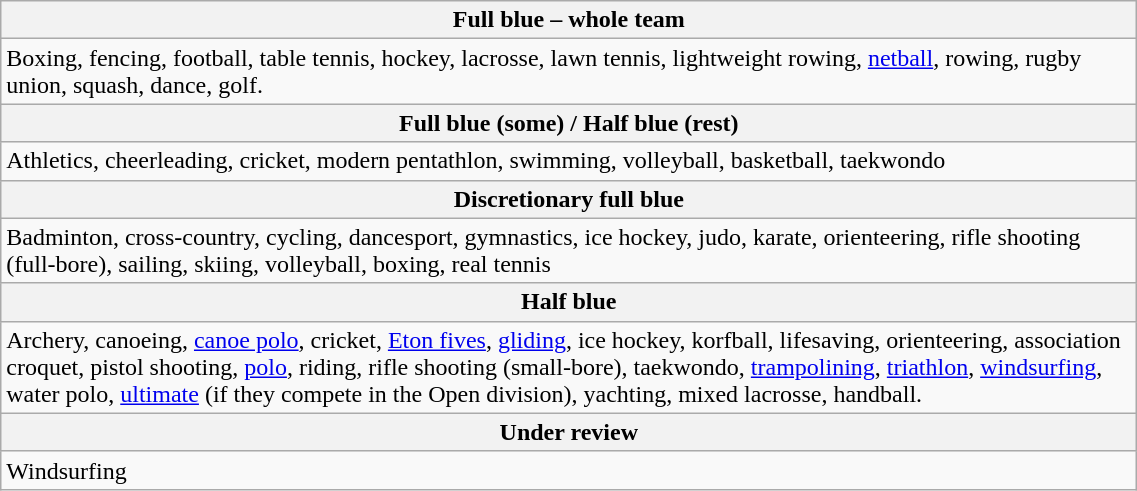<table border="1" cellspacing="0" cellpadding="4" width="60%" class="wikitable">
<tr>
<th>Full blue – whole team</th>
</tr>
<tr>
<td>Boxing, fencing, football, table tennis, hockey, lacrosse, lawn tennis, lightweight rowing, <a href='#'>netball</a>, rowing, rugby union, squash, dance, golf.</td>
</tr>
<tr>
<th>Full blue (some) / Half blue (rest)</th>
</tr>
<tr>
<td>Athletics, cheerleading, cricket, modern pentathlon, swimming, volleyball, basketball, taekwondo</td>
</tr>
<tr>
<th>Discretionary full blue</th>
</tr>
<tr>
<td>Badminton, cross-country, cycling, dancesport, gymnastics, ice hockey, judo, karate, orienteering, rifle shooting (full-bore), sailing, skiing, volleyball, boxing, real tennis</td>
</tr>
<tr>
<th>Half blue</th>
</tr>
<tr>
<td>Archery, canoeing, <a href='#'>canoe polo</a>, cricket, <a href='#'>Eton fives</a>, <a href='#'>gliding</a>, ice hockey, korfball, lifesaving, orienteering, association croquet, pistol shooting, <a href='#'>polo</a>, riding, rifle shooting (small-bore), taekwondo, <a href='#'>trampolining</a>, <a href='#'>triathlon</a>, <a href='#'>windsurfing</a>, water polo, <a href='#'>ultimate</a> (if they compete in the Open division), yachting, mixed lacrosse, handball.</td>
</tr>
<tr>
<th>Under review</th>
</tr>
<tr>
<td>Windsurfing</td>
</tr>
</table>
